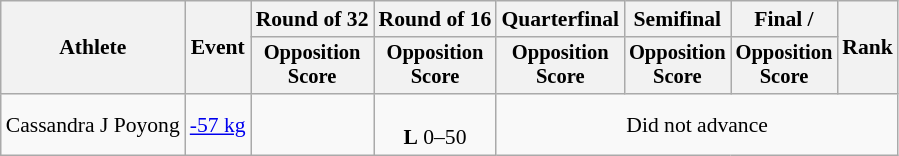<table class="wikitable" style="text-align:center;font-size:90%">
<tr>
<th rowspan="2">Athlete</th>
<th rowspan="2">Event</th>
<th>Round of 32</th>
<th>Round of 16</th>
<th>Quarterfinal</th>
<th>Semifinal</th>
<th>Final / </th>
<th rowspan="2">Rank</th>
</tr>
<tr style="font-size:95%">
<th>Opposition<br>Score</th>
<th>Opposition<br>Score</th>
<th>Opposition<br>Score</th>
<th>Opposition<br>Score</th>
<th>Opposition<br>Score</th>
</tr>
<tr>
<td align="left">Cassandra J Poyong</td>
<td align="left" rowspan="1"><a href='#'>-57 kg</a></td>
<td></td>
<td><br><strong>L</strong> 0–50</td>
<td colspan="4">Did not advance</td>
</tr>
</table>
